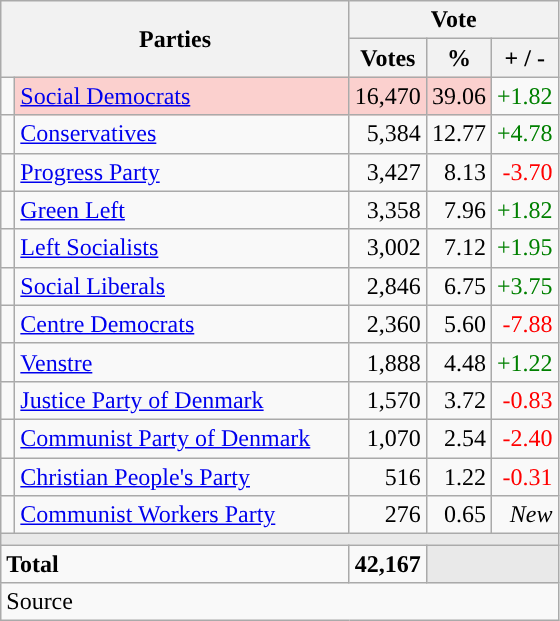<table class="wikitable" style="text-align:right;">
<tr>
<th style="text-align:centre;" rowspan="2" colspan="2" width="225">Parties</th>
<th colspan="3">Vote</th>
</tr>
<tr>
<th width="15">Votes</th>
<th width="15">%</th>
<th width="15">+ / -</th>
</tr>
<tr>
<td width="2" style="color:inherit;background:"></td>
<td bgcolor=#fbd0ce  align="left"><a href='#'>Social Democrats</a></td>
<td bgcolor=#fbd0ce>16,470</td>
<td bgcolor=#fbd0ce>39.06</td>
<td style=color:green;>+1.82</td>
</tr>
<tr>
<td width="2" style="color:inherit;background:"></td>
<td align="left"><a href='#'>Conservatives</a></td>
<td>5,384</td>
<td>12.77</td>
<td style=color:green;>+4.78</td>
</tr>
<tr>
<td width="2" style="color:inherit;background:"></td>
<td align="left"><a href='#'>Progress Party</a></td>
<td>3,427</td>
<td>8.13</td>
<td style=color:red;>-3.70</td>
</tr>
<tr>
<td width="2" style="color:inherit;background:"></td>
<td align="left"><a href='#'>Green Left</a></td>
<td>3,358</td>
<td>7.96</td>
<td style=color:green;>+1.82</td>
</tr>
<tr>
<td width="2" style="color:inherit;background:"></td>
<td align="left"><a href='#'>Left Socialists</a></td>
<td>3,002</td>
<td>7.12</td>
<td style=color:green;>+1.95</td>
</tr>
<tr>
<td width="2" style="color:inherit;background:"></td>
<td align="left"><a href='#'>Social Liberals</a></td>
<td>2,846</td>
<td>6.75</td>
<td style=color:green;>+3.75</td>
</tr>
<tr>
<td width="2" style="color:inherit;background:"></td>
<td align="left"><a href='#'>Centre Democrats</a></td>
<td>2,360</td>
<td>5.60</td>
<td style=color:red;>-7.88</td>
</tr>
<tr>
<td width="2" style="color:inherit;background:"></td>
<td align="left"><a href='#'>Venstre</a></td>
<td>1,888</td>
<td>4.48</td>
<td style=color:green;>+1.22</td>
</tr>
<tr>
<td width="2" style="color:inherit;background:"></td>
<td align="left"><a href='#'>Justice Party of Denmark</a></td>
<td>1,570</td>
<td>3.72</td>
<td style=color:red;>-0.83</td>
</tr>
<tr>
<td width="2" style="color:inherit;background:"></td>
<td align="left"><a href='#'>Communist Party of Denmark</a></td>
<td>1,070</td>
<td>2.54</td>
<td style=color:red;>-2.40</td>
</tr>
<tr>
<td width="2" style="color:inherit;background:"></td>
<td align="left"><a href='#'>Christian People's Party</a></td>
<td>516</td>
<td>1.22</td>
<td style=color:red;>-0.31</td>
</tr>
<tr>
<td width="2" style="color:inherit;background:"></td>
<td align="left"><a href='#'>Communist Workers Party</a></td>
<td>276</td>
<td>0.65</td>
<td><em>New</em></td>
</tr>
<tr>
<td colspan="7" bgcolor="#E9E9E9"></td>
</tr>
<tr>
<td align="left" colspan="2"><strong>Total</strong></td>
<td><strong>42,167</strong></td>
<td bgcolor="#E9E9E9" colspan="2"></td>
</tr>
<tr>
<td align="left" colspan="6">Source</td>
</tr>
</table>
